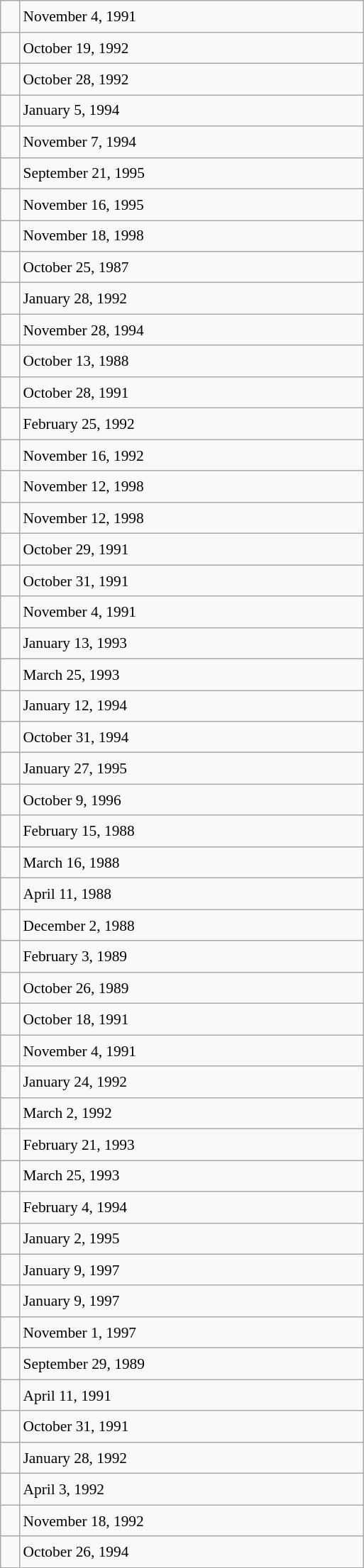<table class="wikitable" style="font-size: 89%; float: left; width: 24em; margin-right: 1em; line-height: 1.6em !important;  height: 1250px;">
<tr>
<td></td>
<td>November 4, 1991</td>
</tr>
<tr>
<td></td>
<td>October 19, 1992</td>
</tr>
<tr>
<td></td>
<td>October 28, 1992</td>
</tr>
<tr>
<td></td>
<td>January 5, 1994</td>
</tr>
<tr>
<td></td>
<td>November 7, 1994</td>
</tr>
<tr>
<td></td>
<td>September 21, 1995</td>
</tr>
<tr>
<td></td>
<td>November 16, 1995</td>
</tr>
<tr>
<td></td>
<td>November 18, 1998</td>
</tr>
<tr>
<td></td>
<td>October 25, 1987</td>
</tr>
<tr>
<td></td>
<td>January 28, 1992</td>
</tr>
<tr>
<td></td>
<td>November 28, 1994</td>
</tr>
<tr>
<td></td>
<td>October 13, 1988</td>
</tr>
<tr>
<td></td>
<td>October 28, 1991</td>
</tr>
<tr>
<td></td>
<td>February 25, 1992</td>
</tr>
<tr>
<td></td>
<td>November 16, 1992</td>
</tr>
<tr>
<td></td>
<td>November 12, 1998</td>
</tr>
<tr>
<td></td>
<td>November 12, 1998</td>
</tr>
<tr>
<td></td>
<td>October 29, 1991</td>
</tr>
<tr>
<td></td>
<td>October 31, 1991</td>
</tr>
<tr>
<td></td>
<td>November 4, 1991</td>
</tr>
<tr>
<td></td>
<td>January 13, 1993</td>
</tr>
<tr>
<td></td>
<td>March 25, 1993</td>
</tr>
<tr>
<td></td>
<td>January 12, 1994</td>
</tr>
<tr>
<td></td>
<td>October 31, 1994</td>
</tr>
<tr>
<td></td>
<td>January 27, 1995</td>
</tr>
<tr>
<td></td>
<td>October 9, 1996</td>
</tr>
<tr>
<td></td>
<td>February 15, 1988</td>
</tr>
<tr>
<td></td>
<td>March 16, 1988</td>
</tr>
<tr>
<td></td>
<td>April 11, 1988</td>
</tr>
<tr>
<td></td>
<td>December 2, 1988</td>
</tr>
<tr>
<td></td>
<td>February 3, 1989</td>
</tr>
<tr>
<td></td>
<td>October 26, 1989</td>
</tr>
<tr>
<td></td>
<td>October 18, 1991</td>
</tr>
<tr>
<td></td>
<td>November 4, 1991</td>
</tr>
<tr>
<td></td>
<td>January 24, 1992</td>
</tr>
<tr>
<td></td>
<td>March 2, 1992</td>
</tr>
<tr>
<td></td>
<td>February 21, 1993</td>
</tr>
<tr>
<td></td>
<td>March 25, 1993</td>
</tr>
<tr>
<td></td>
<td>February 4, 1994</td>
</tr>
<tr>
<td></td>
<td>January 2, 1995</td>
</tr>
<tr>
<td></td>
<td>January 9, 1997</td>
</tr>
<tr>
<td></td>
<td>January 9, 1997</td>
</tr>
<tr>
<td></td>
<td>November 1, 1997</td>
</tr>
<tr>
<td></td>
<td>September 29, 1989</td>
</tr>
<tr>
<td></td>
<td>April 11, 1991</td>
</tr>
<tr>
<td></td>
<td>October 31, 1991</td>
</tr>
<tr>
<td></td>
<td>January 28, 1992</td>
</tr>
<tr>
<td></td>
<td>April 3, 1992</td>
</tr>
<tr>
<td></td>
<td>November 18, 1992</td>
</tr>
<tr>
<td></td>
<td>October 26, 1994</td>
</tr>
</table>
